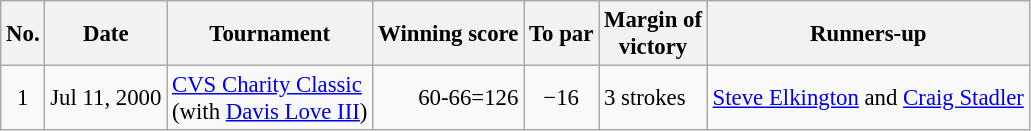<table class="wikitable" style="font-size:95%;">
<tr>
<th>No.</th>
<th>Date</th>
<th>Tournament</th>
<th>Winning score</th>
<th>To par</th>
<th>Margin of<br>victory</th>
<th>Runners-up</th>
</tr>
<tr>
<td align=center>1</td>
<td align=right>Jul 11, 2000</td>
<td><a href='#'>CVS Charity Classic</a><br>(with  <a href='#'>Davis Love III</a>)</td>
<td align=right>60-66=126</td>
<td align=center>−16</td>
<td>3 strokes</td>
<td> <a href='#'>Steve Elkington</a> and  <a href='#'>Craig Stadler</a></td>
</tr>
</table>
